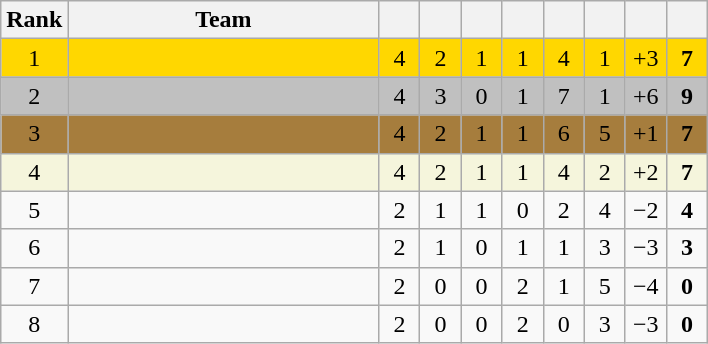<table class="wikitable" style="text-align:center">
<tr>
<th width=20>Rank</th>
<th width=200>Team</th>
<th width="20"></th>
<th width="20"></th>
<th width="20"></th>
<th width="20"></th>
<th width="20"></th>
<th width="20"></th>
<th width="20"></th>
<th width="20"></th>
</tr>
<tr style="background:gold;">
<td>1</td>
<td style="text-align:left;"></td>
<td>4</td>
<td>2</td>
<td>1</td>
<td>1</td>
<td>4</td>
<td>1</td>
<td>+3</td>
<td><strong>7</strong></td>
</tr>
<tr style="background:silver;">
<td>2</td>
<td style="text-align:left;"></td>
<td>4</td>
<td>3</td>
<td>0</td>
<td>1</td>
<td>7</td>
<td>1</td>
<td>+6</td>
<td><strong>9</strong></td>
</tr>
<tr style="background:#a67d3d;">
<td>3</td>
<td style="text-align:left;"></td>
<td>4</td>
<td>2</td>
<td>1</td>
<td>1</td>
<td>6</td>
<td>5</td>
<td>+1</td>
<td><strong>7</strong></td>
</tr>
<tr style="background:beige;">
<td>4</td>
<td style="text-align:left;"></td>
<td>4</td>
<td>2</td>
<td>1</td>
<td>1</td>
<td>4</td>
<td>2</td>
<td>+2</td>
<td><strong>7</strong></td>
</tr>
<tr>
<td>5</td>
<td style="text-align:left;"></td>
<td>2</td>
<td>1</td>
<td>1</td>
<td>0</td>
<td>2</td>
<td>4</td>
<td>−2</td>
<td><strong>4</strong></td>
</tr>
<tr>
<td>6</td>
<td style="text-align:left;"></td>
<td>2</td>
<td>1</td>
<td>0</td>
<td>1</td>
<td>1</td>
<td>3</td>
<td>−3</td>
<td><strong>3</strong></td>
</tr>
<tr>
<td>7</td>
<td style="text-align:left;"></td>
<td>2</td>
<td>0</td>
<td>0</td>
<td>2</td>
<td>1</td>
<td>5</td>
<td>−4</td>
<td><strong>0</strong></td>
</tr>
<tr>
<td>8</td>
<td style="text-align:left;"></td>
<td>2</td>
<td>0</td>
<td>0</td>
<td>2</td>
<td>0</td>
<td>3</td>
<td>−3</td>
<td><strong>0</strong></td>
</tr>
</table>
